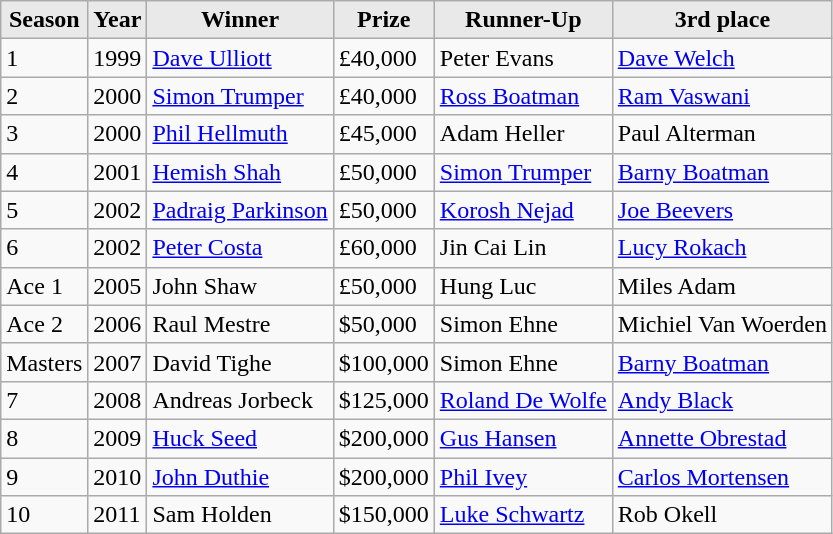<table class="wikitable">
<tr>
<th style="background: #E9E9E9;">Season</th>
<th style="background: #E9E9E9;">Year</th>
<th style="background: #E9E9E9;">Winner</th>
<th style="background: #E9E9E9;">Prize</th>
<th style="background: #E9E9E9;">Runner-Up</th>
<th style="background: #E9E9E9;">3rd place</th>
</tr>
<tr>
<td>1</td>
<td>1999</td>
<td> <a href='#'>Dave Ulliott</a></td>
<td>£40,000</td>
<td>Peter Evans</td>
<td><a href='#'>Dave Welch</a></td>
</tr>
<tr>
<td>2</td>
<td>2000</td>
<td> <a href='#'>Simon Trumper</a></td>
<td>£40,000</td>
<td><a href='#'>Ross Boatman</a></td>
<td><a href='#'>Ram Vaswani</a></td>
</tr>
<tr>
<td>3</td>
<td>2000</td>
<td> <a href='#'>Phil Hellmuth</a></td>
<td>£45,000</td>
<td>Adam Heller</td>
<td>Paul Alterman</td>
</tr>
<tr>
<td>4</td>
<td>2001</td>
<td> <a href='#'>Hemish Shah</a></td>
<td>£50,000</td>
<td><a href='#'>Simon Trumper</a></td>
<td><a href='#'>Barny Boatman</a></td>
</tr>
<tr>
<td>5</td>
<td>2002</td>
<td> <a href='#'>Padraig Parkinson</a></td>
<td>£50,000</td>
<td><a href='#'>Korosh Nejad</a></td>
<td><a href='#'>Joe Beevers</a></td>
</tr>
<tr>
<td>6</td>
<td>2002</td>
<td> <a href='#'>Peter Costa</a></td>
<td>£60,000</td>
<td>Jin Cai Lin</td>
<td><a href='#'>Lucy Rokach</a></td>
</tr>
<tr>
<td>Ace 1</td>
<td>2005</td>
<td> John Shaw</td>
<td>£50,000</td>
<td>Hung Luc</td>
<td>Miles Adam</td>
</tr>
<tr>
<td>Ace 2</td>
<td>2006</td>
<td> Raul Mestre</td>
<td>$50,000</td>
<td>Simon Ehne</td>
<td>Michiel Van Woerden</td>
</tr>
<tr>
<td>Masters</td>
<td>2007</td>
<td> David Tighe</td>
<td>$100,000</td>
<td>Simon Ehne</td>
<td><a href='#'>Barny Boatman</a></td>
</tr>
<tr>
<td>7</td>
<td>2008</td>
<td> Andreas Jorbeck</td>
<td>$125,000</td>
<td><a href='#'>Roland De Wolfe</a></td>
<td><a href='#'>Andy Black</a></td>
</tr>
<tr>
<td>8</td>
<td>2009</td>
<td> <a href='#'>Huck Seed</a></td>
<td>$200,000</td>
<td><a href='#'>Gus Hansen</a></td>
<td><a href='#'>Annette Obrestad</a></td>
</tr>
<tr>
<td>9</td>
<td>2010</td>
<td> <a href='#'>John Duthie</a></td>
<td>$200,000</td>
<td><a href='#'>Phil Ivey</a></td>
<td><a href='#'>Carlos Mortensen</a></td>
</tr>
<tr>
<td>10</td>
<td>2011</td>
<td> Sam Holden</td>
<td>$150,000</td>
<td><a href='#'>Luke Schwartz</a></td>
<td>Rob Okell</td>
</tr>
</table>
